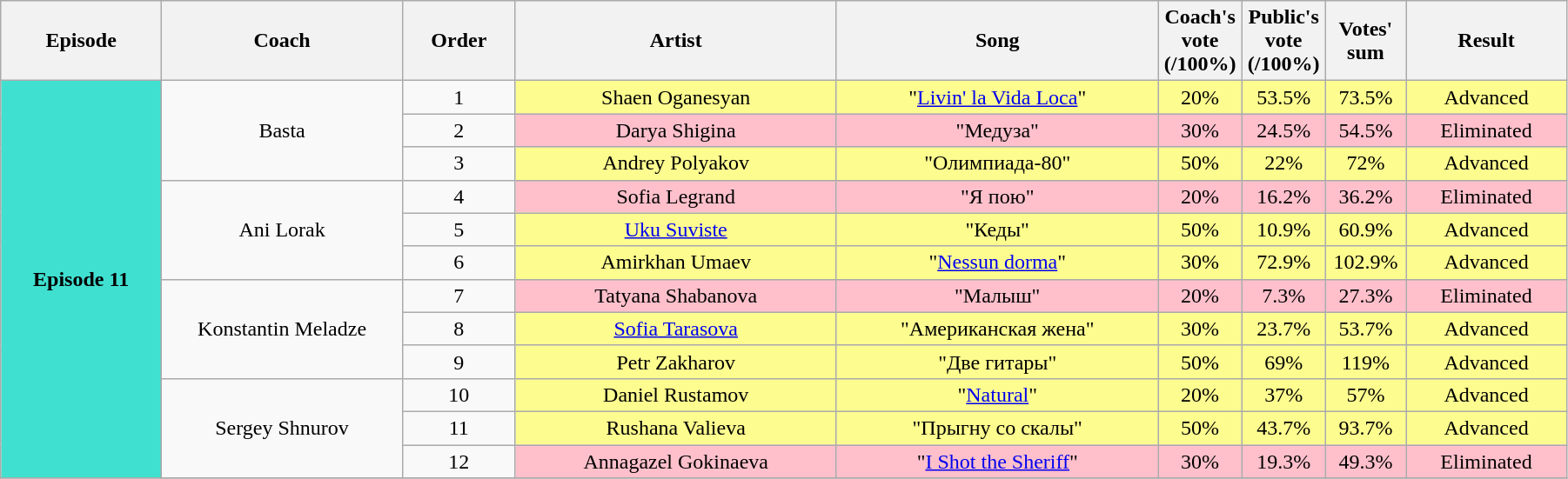<table class="wikitable" style="text-align:center; width:95%;">
<tr>
<th style="width:10%;">Episode</th>
<th style="width:15%;">Coach</th>
<th style="width:7%;">Order</th>
<th style="width:20%;">Artist</th>
<th style="width:20%;">Song</th>
<th style="width:5%;">Coach's vote (/100%)</th>
<th style="width:5%;">Public's vote (/100%)</th>
<th style="width:5%;">Votes' sum</th>
<th style="width:10%;">Result</th>
</tr>
<tr>
<th rowspan=12 style="background:turquoise;">Episode 11<br><small></small> </th>
<td rowspan=3>Basta</td>
<td>1</td>
<td style="background:#fdfc8f;">Shaen Oganesyan</td>
<td style="background:#fdfc8f;">"<a href='#'>Livin' la Vida Loca</a>"</td>
<td style="background:#fdfc8f;">20%</td>
<td style="background:#fdfc8f;">53.5%</td>
<td style="background:#fdfc8f;">73.5%</td>
<td style="background:#fdfc8f;">Advanced</td>
</tr>
<tr>
<td>2</td>
<td style="background:pink;">Darya Shigina</td>
<td style="background:pink;">"Медуза"</td>
<td style="background:pink;">30%</td>
<td style="background:pink;">24.5%</td>
<td style="background:pink;">54.5%</td>
<td style="background:pink;">Eliminated</td>
</tr>
<tr>
<td>3</td>
<td style="background:#fdfc8f;">Andrey Polyakov</td>
<td style="background:#fdfc8f;">"Олимпиада-80"</td>
<td style="background:#fdfc8f;">50%</td>
<td style="background:#fdfc8f;">22%</td>
<td style="background:#fdfc8f;">72%</td>
<td style="background:#fdfc8f;">Advanced</td>
</tr>
<tr>
<td rowspan=3>Ani Lorak</td>
<td>4</td>
<td style="background:pink;">Sofia Legrand</td>
<td style="background:pink;">"Я пою"</td>
<td style="background:pink;">20%</td>
<td style="background:pink;">16.2%</td>
<td style="background:pink;">36.2%</td>
<td style="background:pink;">Eliminated</td>
</tr>
<tr>
<td>5</td>
<td style="background:#fdfc8f;"><a href='#'>Uku Suviste</a></td>
<td style="background:#fdfc8f;">"Кеды"</td>
<td style="background:#fdfc8f;">50%</td>
<td style="background:#fdfc8f;">10.9%</td>
<td style="background:#fdfc8f;">60.9%</td>
<td style="background:#fdfc8f;">Advanced</td>
</tr>
<tr>
<td>6</td>
<td style="background:#fdfc8f;">Amirkhan Umaev</td>
<td style="background:#fdfc8f;">"<a href='#'>Nessun dorma</a>"</td>
<td style="background:#fdfc8f;">30%</td>
<td style="background:#fdfc8f;">72.9%</td>
<td style="background:#fdfc8f;">102.9%</td>
<td style="background:#fdfc8f;">Advanced</td>
</tr>
<tr>
<td rowspan=3>Konstantin Meladze</td>
<td>7</td>
<td style="background:pink;">Tatyana Shabanova</td>
<td style="background:pink;">"Малыш"</td>
<td style="background:pink;">20%</td>
<td style="background:pink;">7.3%</td>
<td style="background:pink;">27.3%</td>
<td style="background:pink;">Eliminated</td>
</tr>
<tr>
<td>8</td>
<td style="background:#fdfc8f;"><a href='#'>Sofia Tarasova</a></td>
<td style="background:#fdfc8f;">"Американская жена"</td>
<td style="background:#fdfc8f;">30%</td>
<td style="background:#fdfc8f;">23.7%</td>
<td style="background:#fdfc8f;">53.7%</td>
<td style="background:#fdfc8f;">Advanced</td>
</tr>
<tr>
<td>9</td>
<td style="background:#fdfc8f;">Petr Zakharov</td>
<td style="background:#fdfc8f;">"Две гитары"</td>
<td style="background:#fdfc8f;">50%</td>
<td style="background:#fdfc8f;">69%</td>
<td style="background:#fdfc8f;">119%</td>
<td style="background:#fdfc8f;">Advanced</td>
</tr>
<tr>
<td rowspan=3>Sergey Shnurov</td>
<td>10</td>
<td style="background:#fdfc8f;">Daniel Rustamov</td>
<td style="background:#fdfc8f;">"<a href='#'>Natural</a>"</td>
<td style="background:#fdfc8f;">20%</td>
<td style="background:#fdfc8f;">37%</td>
<td style="background:#fdfc8f;">57%</td>
<td style="background:#fdfc8f;">Advanced</td>
</tr>
<tr>
<td>11</td>
<td style="background:#fdfc8f;">Rushana Valieva</td>
<td style="background:#fdfc8f;">"Прыгну со скалы"</td>
<td style="background:#fdfc8f;">50%</td>
<td style="background:#fdfc8f;">43.7%</td>
<td style="background:#fdfc8f;">93.7%</td>
<td style="background:#fdfc8f;">Advanced</td>
</tr>
<tr>
<td>12</td>
<td style="background:pink;">Annagazel Gokinaeva</td>
<td style="background:pink;">"<a href='#'>I Shot the Sheriff</a>"</td>
<td style="background:pink;">30%</td>
<td style="background:pink;">19.3%</td>
<td style="background:pink;">49.3%</td>
<td style="background:pink;">Eliminated</td>
</tr>
<tr>
</tr>
</table>
